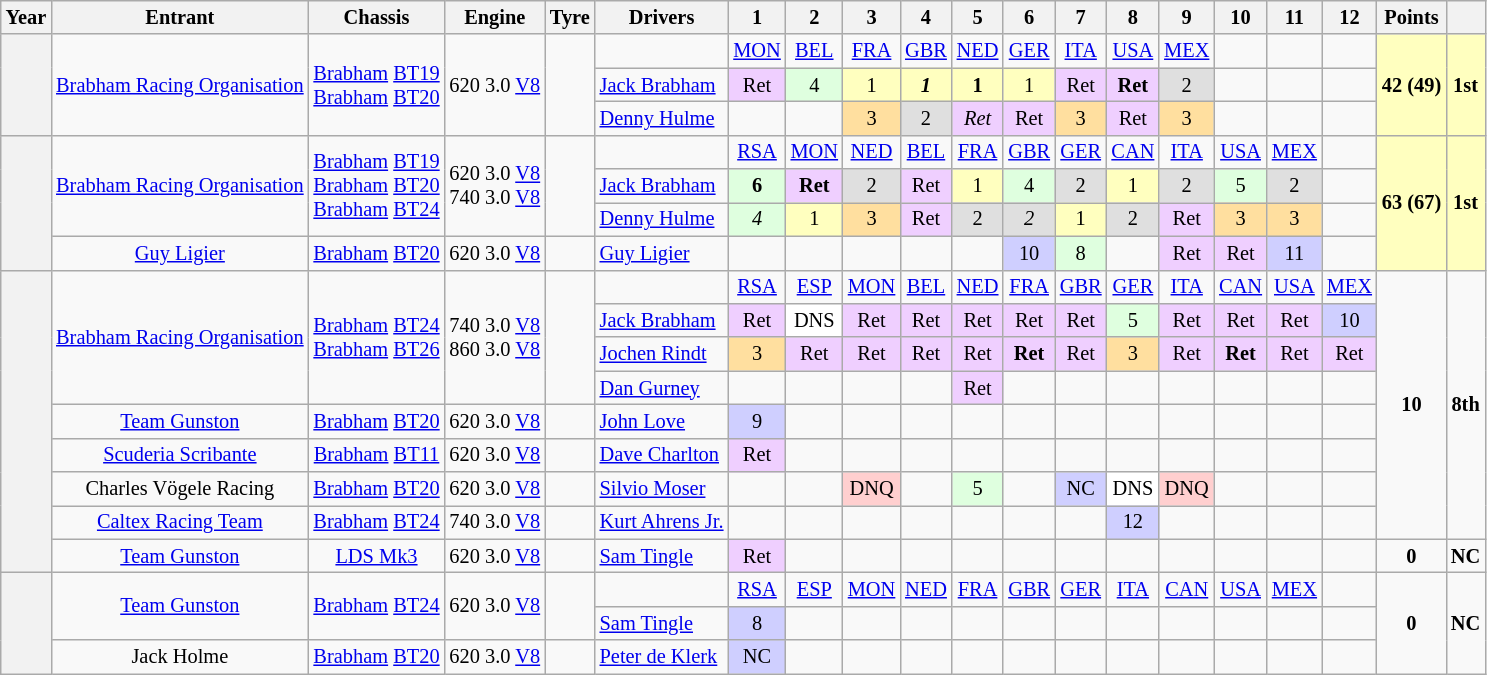<table class="wikitable" style="text-align:center; font-size:85%">
<tr>
<th>Year</th>
<th>Entrant</th>
<th>Chassis</th>
<th>Engine</th>
<th>Tyre</th>
<th>Drivers</th>
<th>1</th>
<th>2</th>
<th>3</th>
<th>4</th>
<th>5</th>
<th>6</th>
<th>7</th>
<th>8</th>
<th>9</th>
<th>10</th>
<th>11</th>
<th>12</th>
<th>Points</th>
<th></th>
</tr>
<tr>
<th rowspan="3"></th>
<td rowspan="3"><a href='#'>Brabham Racing Organisation</a></td>
<td rowspan="3"><a href='#'>Brabham</a> <a href='#'>BT19</a><br><a href='#'>Brabham</a> <a href='#'>BT20</a></td>
<td rowspan="3">620 3.0 <a href='#'>V8</a></td>
<td rowspan="3"></td>
<td></td>
<td><a href='#'>MON</a></td>
<td><a href='#'>BEL</a></td>
<td><a href='#'>FRA</a></td>
<td><a href='#'>GBR</a></td>
<td><a href='#'>NED</a></td>
<td><a href='#'>GER</a></td>
<td><a href='#'>ITA</a></td>
<td><a href='#'>USA</a></td>
<td><a href='#'>MEX</a></td>
<td></td>
<td></td>
<td></td>
<td rowspan="3" style="background-color:#FFFFBF"><strong>42 (49)</strong></td>
<td rowspan="3" style="background-color:#FFFFBF"><strong>1st</strong></td>
</tr>
<tr>
<td align="left"> <a href='#'>Jack Brabham</a></td>
<td style="background-color:#EFCFFF">Ret</td>
<td style="background-color:#DFFFDF">4</td>
<td style="background-color:#FFFFBF">1</td>
<td style="background-color:#FFFFBF"><strong><em>1</em></strong></td>
<td style="background-color:#FFFFBF"><strong>1</strong></td>
<td style="background-color:#FFFFBF">1</td>
<td style="background-color:#EFCFFF">Ret</td>
<td style="background-color:#EFCFFF"><strong>Ret</strong></td>
<td style="background-color:#DFDFDF">2</td>
<td></td>
<td></td>
<td></td>
</tr>
<tr>
<td align="left"> <a href='#'>Denny Hulme</a></td>
<td></td>
<td></td>
<td style="background-color:#FFDF9F">3</td>
<td style="background-color:#DFDFDF">2</td>
<td style="background-color:#EFCFFF"><em>Ret</em></td>
<td style="background-color:#EFCFFF">Ret</td>
<td style="background-color:#FFDF9F">3</td>
<td style="background-color:#EFCFFF">Ret</td>
<td style="background-color:#FFDF9F">3</td>
<td></td>
<td></td>
<td></td>
</tr>
<tr>
<th rowspan="4"></th>
<td rowspan="3"><a href='#'>Brabham Racing Organisation</a></td>
<td rowspan="3"><a href='#'>Brabham</a> <a href='#'>BT19</a><br><a href='#'>Brabham</a> <a href='#'>BT20</a><br><a href='#'>Brabham</a> <a href='#'>BT24</a></td>
<td rowspan="3">620 3.0 <a href='#'>V8</a><br>740 3.0 <a href='#'>V8</a></td>
<td rowspan="3"></td>
<td></td>
<td><a href='#'>RSA</a></td>
<td><a href='#'>MON</a></td>
<td><a href='#'>NED</a></td>
<td><a href='#'>BEL</a></td>
<td><a href='#'>FRA</a></td>
<td><a href='#'>GBR</a></td>
<td><a href='#'>GER</a></td>
<td><a href='#'>CAN</a></td>
<td><a href='#'>ITA</a></td>
<td><a href='#'>USA</a></td>
<td><a href='#'>MEX</a></td>
<td></td>
<td rowspan="4" style="background-color:#FFFFBF"><strong>63 (67)</strong></td>
<td rowspan="4" style="background-color:#FFFFBF"><strong>1st</strong></td>
</tr>
<tr>
<td align="left"> <a href='#'>Jack Brabham</a></td>
<td style="background-color:#DFFFDF"><strong>6</strong></td>
<td style="background-color:#EFCFFF"><strong>Ret</strong></td>
<td style="background-color:#DFDFDF">2</td>
<td style="background-color:#EFCFFF">Ret</td>
<td style="background-color:#FFFFBF">1</td>
<td style="background-color:#DFFFDF">4</td>
<td style="background-color:#DFDFDF">2</td>
<td style="background-color:#FFFFBF">1</td>
<td style="background-color:#DFDFDF">2</td>
<td style="background-color:#DFFFDF">5</td>
<td style="background-color:#DFDFDF">2</td>
<td></td>
</tr>
<tr>
<td align="left"> <a href='#'>Denny Hulme</a></td>
<td style="background-color:#DFFFDF"><em>4</em></td>
<td style="background-color:#FFFFBF">1</td>
<td style="background-color:#FFDF9F">3</td>
<td style="background-color:#EFCFFF">Ret</td>
<td style="background-color:#DFDFDF">2</td>
<td style="background-color:#DFDFDF"><em>2</em></td>
<td style="background-color:#FFFFBF">1</td>
<td style="background-color:#DFDFDF">2</td>
<td style="background-color:#EFCFFF">Ret</td>
<td style="background-color:#FFDF9F">3</td>
<td style="background-color:#FFDF9F">3</td>
<td></td>
</tr>
<tr>
<td><a href='#'>Guy Ligier</a></td>
<td><a href='#'>Brabham</a> <a href='#'>BT20</a></td>
<td>620 3.0 <a href='#'>V8</a></td>
<td></td>
<td align="left"> <a href='#'>Guy Ligier</a></td>
<td></td>
<td></td>
<td></td>
<td></td>
<td></td>
<td style="background-color:#CFCFFF">10</td>
<td style="background-color:#DFFFDF">8</td>
<td></td>
<td style="background-color:#EFCFFF">Ret</td>
<td style="background-color:#EFCFFF">Ret</td>
<td style="background-color:#CFCFFF">11</td>
<td></td>
</tr>
<tr>
<th rowspan="9"></th>
<td rowspan="4"><a href='#'>Brabham Racing Organisation</a></td>
<td rowspan="4"><a href='#'>Brabham</a> <a href='#'>BT24</a><br><a href='#'>Brabham</a> <a href='#'>BT26</a></td>
<td rowspan="4">740 3.0 <a href='#'>V8</a><br>860 3.0 <a href='#'>V8</a></td>
<td rowspan="4"></td>
<td></td>
<td><a href='#'>RSA</a></td>
<td><a href='#'>ESP</a></td>
<td><a href='#'>MON</a></td>
<td><a href='#'>BEL</a></td>
<td><a href='#'>NED</a></td>
<td><a href='#'>FRA</a></td>
<td><a href='#'>GBR</a></td>
<td><a href='#'>GER</a></td>
<td><a href='#'>ITA</a></td>
<td><a href='#'>CAN</a></td>
<td><a href='#'>USA</a></td>
<td><a href='#'>MEX</a></td>
<td rowspan="8"><strong>10</strong></td>
<td rowspan="8"><strong>8th</strong></td>
</tr>
<tr>
<td align="left"> <a href='#'>Jack Brabham</a></td>
<td style="background-color:#EFCFFF">Ret</td>
<td style="background-color:#FFFFFF">DNS</td>
<td style="background-color:#EFCFFF">Ret</td>
<td style="background-color:#EFCFFF">Ret</td>
<td style="background-color:#EFCFFF">Ret</td>
<td style="background-color:#EFCFFF">Ret</td>
<td style="background-color:#EFCFFF">Ret</td>
<td style="background-color:#DFFFDF">5</td>
<td style="background-color:#EFCFFF">Ret</td>
<td style="background-color:#EFCFFF">Ret</td>
<td style="background-color:#EFCFFF">Ret</td>
<td style="background-color:#CFCFFF">10</td>
</tr>
<tr>
<td align="left"> <a href='#'>Jochen Rindt</a></td>
<td style="background-color:#FFDF9F">3</td>
<td style="background-color:#EFCFFF">Ret</td>
<td style="background-color:#EFCFFF">Ret</td>
<td style="background-color:#EFCFFF">Ret</td>
<td style="background-color:#EFCFFF">Ret</td>
<td style="background-color:#EFCFFF"><strong>Ret</strong></td>
<td style="background-color:#EFCFFF">Ret</td>
<td style="background-color:#FFDF9F">3</td>
<td style="background-color:#EFCFFF">Ret</td>
<td style="background-color:#EFCFFF"><strong>Ret</strong></td>
<td style="background-color:#EFCFFF">Ret</td>
<td style="background-color:#EFCFFF">Ret</td>
</tr>
<tr>
<td align="left"> <a href='#'>Dan Gurney</a></td>
<td></td>
<td></td>
<td></td>
<td></td>
<td style="background-color:#EFCFFF">Ret</td>
<td></td>
<td></td>
<td></td>
<td></td>
<td></td>
<td></td>
<td></td>
</tr>
<tr>
<td><a href='#'>Team Gunston</a></td>
<td><a href='#'>Brabham</a> <a href='#'>BT20</a></td>
<td>620 3.0 <a href='#'>V8</a></td>
<td></td>
<td align="left"> <a href='#'>John Love</a></td>
<td style="background-color:#CFCFFF">9</td>
<td></td>
<td></td>
<td></td>
<td></td>
<td></td>
<td></td>
<td></td>
<td></td>
<td></td>
<td></td>
<td></td>
</tr>
<tr>
<td><a href='#'>Scuderia Scribante</a></td>
<td><a href='#'>Brabham</a> <a href='#'>BT11</a></td>
<td>620 3.0 <a href='#'>V8</a></td>
<td></td>
<td align="left"> <a href='#'>Dave Charlton</a></td>
<td style="background-color:#EFCFFF">Ret</td>
<td></td>
<td></td>
<td></td>
<td></td>
<td></td>
<td></td>
<td></td>
<td></td>
<td></td>
<td></td>
<td></td>
</tr>
<tr>
<td>Charles Vögele Racing</td>
<td><a href='#'>Brabham</a> <a href='#'>BT20</a></td>
<td>620 3.0 <a href='#'>V8</a></td>
<td></td>
<td align="left"> <a href='#'>Silvio Moser</a></td>
<td></td>
<td></td>
<td style="background-color:#FFCFCF">DNQ</td>
<td></td>
<td style="background-color:#DFFFDF">5</td>
<td></td>
<td style="background-color:#CFCFFF">NC</td>
<td style="background-color:#FFFFFF">DNS</td>
<td style="background-color:#FFCFCF">DNQ</td>
<td></td>
<td></td>
<td></td>
</tr>
<tr>
<td><a href='#'>Caltex Racing Team</a></td>
<td><a href='#'>Brabham</a> <a href='#'>BT24</a></td>
<td>740 3.0 <a href='#'>V8</a></td>
<td></td>
<td align="left"> <a href='#'>Kurt Ahrens Jr.</a></td>
<td></td>
<td></td>
<td></td>
<td></td>
<td></td>
<td></td>
<td></td>
<td style="background-color:#CFCFFF">12</td>
<td></td>
<td></td>
<td></td>
<td></td>
</tr>
<tr>
<td><a href='#'>Team Gunston</a></td>
<td><a href='#'>LDS Mk3</a></td>
<td>620 3.0 <a href='#'>V8</a></td>
<td></td>
<td align="left"> <a href='#'>Sam Tingle</a></td>
<td style="background-color:#EFCFFF">Ret</td>
<td></td>
<td></td>
<td></td>
<td></td>
<td></td>
<td></td>
<td></td>
<td></td>
<td></td>
<td></td>
<td></td>
<td><strong>0</strong></td>
<td><strong>NC</strong></td>
</tr>
<tr>
<th rowspan="3"></th>
<td rowspan="2"><a href='#'>Team Gunston</a></td>
<td rowspan="2"><a href='#'>Brabham</a> <a href='#'>BT24</a></td>
<td rowspan="2">620 3.0 <a href='#'>V8</a></td>
<td rowspan="2"></td>
<td></td>
<td><a href='#'>RSA</a></td>
<td><a href='#'>ESP</a></td>
<td><a href='#'>MON</a></td>
<td><a href='#'>NED</a></td>
<td><a href='#'>FRA</a></td>
<td><a href='#'>GBR</a></td>
<td><a href='#'>GER</a></td>
<td><a href='#'>ITA</a></td>
<td><a href='#'>CAN</a></td>
<td><a href='#'>USA</a></td>
<td><a href='#'>MEX</a></td>
<td></td>
<td rowspan="3"><strong>0</strong></td>
<td rowspan="3"><strong>NC</strong></td>
</tr>
<tr>
<td align="left"> <a href='#'>Sam Tingle</a></td>
<td style="background-color:#CFCFFF">8</td>
<td></td>
<td></td>
<td></td>
<td></td>
<td></td>
<td></td>
<td></td>
<td></td>
<td></td>
<td></td>
<td></td>
</tr>
<tr>
<td>Jack Holme</td>
<td><a href='#'>Brabham</a> <a href='#'>BT20</a></td>
<td>620 3.0 <a href='#'>V8</a></td>
<td></td>
<td align="left"> <a href='#'>Peter de Klerk</a></td>
<td style="background-color:#CFCFFF">NC</td>
<td></td>
<td></td>
<td></td>
<td></td>
<td></td>
<td></td>
<td></td>
<td></td>
<td></td>
<td></td>
<td></td>
</tr>
</table>
